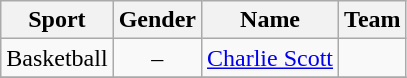<table class="wikitable" style="text-align: center;">
<tr>
<th>Sport</th>
<th>Gender</th>
<th>Name</th>
<th>Team</th>
</tr>
<tr>
<td>Basketball</td>
<td>–</td>
<td><a href='#'>Charlie Scott</a></td>
<td></td>
</tr>
<tr>
</tr>
</table>
